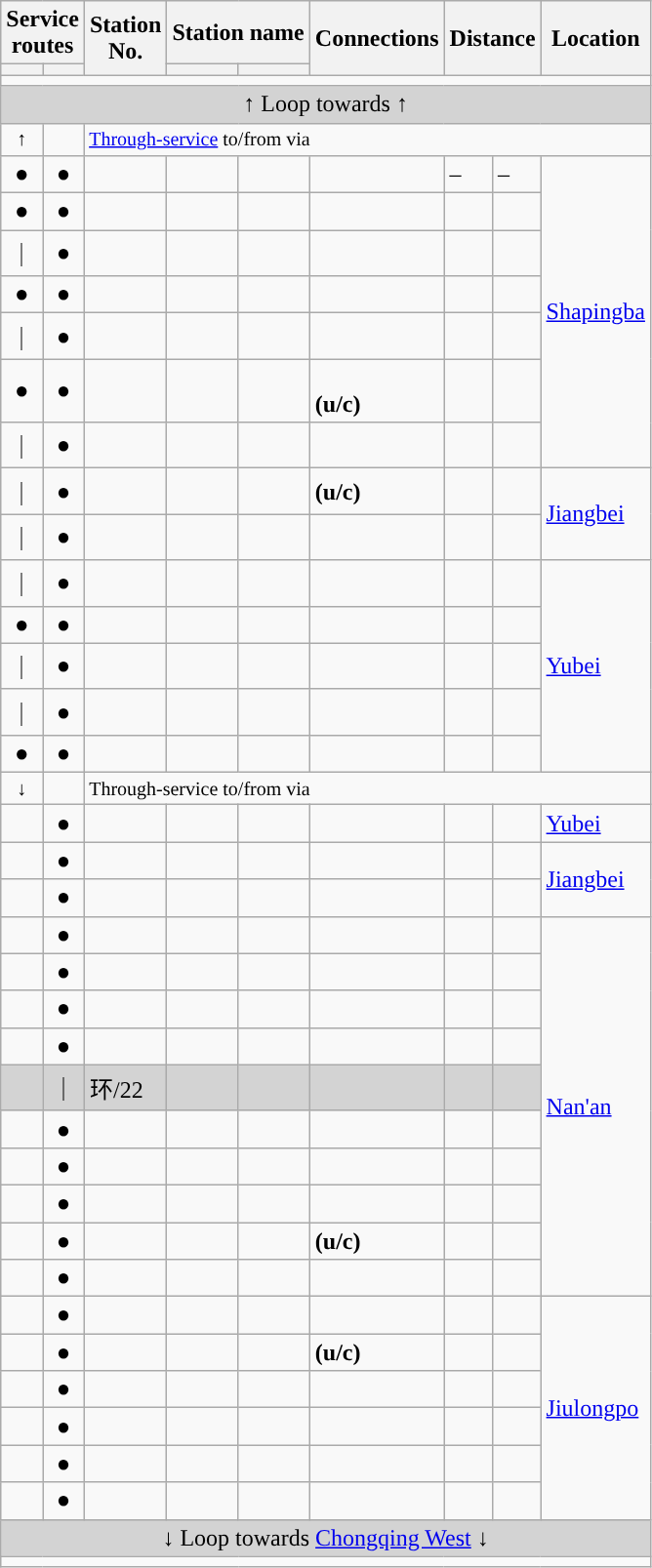<table class="wikitable">
<tr>
<th colspan="2">Service<br>routes</th>
<th rowspan="2">Station<br>No.</th>
<th colspan="2">Station name</th>
<th rowspan="2">Connections</th>
<th colspan="2" rowspan="2">Distance<br></th>
<th rowspan="2">Location</th>
</tr>
<tr>
<th></th>
<th></th>
<th></th>
<th></th>
</tr>
<tr style="background:#">
<td colspan=9></td>
</tr>
<tr bgcolor="lightgrey">
<td colspan=9 align="center">↑ Loop towards  ↑</td>
</tr>
<tr style="font-size:smaller">
<td align="center" style="background:#">↑</td>
<td align="center" style="background:#"></td>
<td colspan=7><a href='#'>Through-service</a> to/from  via </td>
</tr>
<tr>
<td align="center">●</td>
<td align="center">●</td>
<td></td>
<td></td>
<td></td>
<td></td>
<td>–</td>
<td>–</td>
<td class="wikitable" rowspan="7"><a href='#'>Shapingba</a></td>
</tr>
<tr>
<td align="center">●</td>
<td align="center">●</td>
<td></td>
<td></td>
<td></td>
<td></td>
<td></td>
<td></td>
</tr>
<tr>
<td align="center">｜</td>
<td align="center">●</td>
<td></td>
<td></td>
<td></td>
<td></td>
<td></td>
<td></td>
</tr>
<tr>
<td align="center">●</td>
<td align="center">●</td>
<td></td>
<td></td>
<td></td>
<td></td>
<td></td>
</tr>
<tr>
<td align="center">｜</td>
<td align="center">●</td>
<td></td>
<td></td>
<td></td>
<td></td>
<td></td>
<td></td>
</tr>
<tr>
<td align="center">●</td>
<td align="center">●</td>
<td></td>
<td></td>
<td></td>
<td>  <br> <strong>(u/c)</strong></td>
<td></td>
<td></td>
</tr>
<tr>
<td align="center">｜</td>
<td align="center">●</td>
<td></td>
<td></td>
<td></td>
<td></td>
<td></td>
<td></td>
</tr>
<tr>
<td align="center">｜</td>
<td align="center">●</td>
<td></td>
<td></td>
<td></td>
<td> <strong>(u/c)</strong></td>
<td></td>
<td></td>
<td rowspan="2"><a href='#'>Jiangbei</a></td>
</tr>
<tr>
<td align="center">｜</td>
<td align="center">●</td>
<td></td>
<td></td>
<td></td>
<td></td>
<td></td>
<td></td>
</tr>
<tr>
<td align="center">｜</td>
<td align="center">●</td>
<td></td>
<td></td>
<td></td>
<td></td>
<td></td>
<td></td>
<td rowspan=5><a href='#'>Yubei</a></td>
</tr>
<tr>
<td align="center">●</td>
<td align="center">●</td>
<td></td>
<td></td>
<td></td>
<td> </td>
<td></td>
<td></td>
</tr>
<tr>
<td align="center">｜</td>
<td align="center">●</td>
<td></td>
<td></td>
<td></td>
<td></td>
<td></td>
<td></td>
</tr>
<tr>
<td align="center">｜</td>
<td align="center">●</td>
<td></td>
<td></td>
<td></td>
<td></td>
<td></td>
<td></td>
</tr>
<tr>
<td align="center">●</td>
<td align="center">●</td>
<td></td>
<td></td>
<td></td>
<td></td>
<td></td>
<td></td>
</tr>
<tr style="font-size:smaller">
<td align="center" style="background:#">↓</td>
<td align="center" style="background:#"></td>
<td colspan=7>Through-service to/from  via </td>
</tr>
<tr>
<td align="center"></td>
<td align="center">●</td>
<td></td>
<td></td>
<td></td>
<td> </td>
<td></td>
<td></td>
<td><a href='#'>Yubei</a></td>
</tr>
<tr>
<td align="center"></td>
<td align="center">●</td>
<td></td>
<td></td>
<td></td>
<td></td>
<td></td>
<td></td>
<td rowspan="2"><a href='#'>Jiangbei</a></td>
</tr>
<tr>
<td align="center"></td>
<td align="center">●</td>
<td></td>
<td></td>
<td></td>
<td> </td>
<td></td>
<td></td>
</tr>
<tr>
<td align="center"></td>
<td align="center">●</td>
<td></td>
<td></td>
<td></td>
<td></td>
<td></td>
<td></td>
<td rowspan="10"><a href='#'>Nan'an</a></td>
</tr>
<tr>
<td align="center"></td>
<td align="center">●</td>
<td></td>
<td></td>
<td></td>
<td></td>
<td></td>
<td></td>
</tr>
<tr>
<td align="center"></td>
<td align="center">●</td>
<td></td>
<td></td>
<td></td>
<td></td>
<td></td>
<td></td>
</tr>
<tr>
<td align="center"></td>
<td align="center">●</td>
<td></td>
<td></td>
<td></td>
<td></td>
<td></td>
<td></td>
</tr>
<tr bgcolor="lightgrey">
<td align="center"></td>
<td align="center">｜</td>
<td>环/22</td>
<td><em></em></td>
<td></td>
<td></td>
<td></td>
<td></td>
</tr>
<tr>
<td align="center"></td>
<td align="center">●</td>
<td></td>
<td></td>
<td></td>
<td></td>
<td></td>
<td></td>
</tr>
<tr>
<td align="center"></td>
<td align="center">●</td>
<td></td>
<td></td>
<td></td>
<td></td>
<td></td>
<td></td>
</tr>
<tr>
<td align="center"></td>
<td align="center">●</td>
<td></td>
<td></td>
<td></td>
<td></td>
<td></td>
<td></td>
</tr>
<tr>
<td align="center"></td>
<td align="center">●</td>
<td></td>
<td></td>
<td></td>
<td> <strong>(u/c)</strong></td>
<td></td>
<td></td>
</tr>
<tr>
<td align="center"></td>
<td align="center">●</td>
<td></td>
<td></td>
<td></td>
<td></td>
<td></td>
<td></td>
</tr>
<tr>
<td align="center"></td>
<td align="center">●</td>
<td></td>
<td></td>
<td></td>
<td></td>
<td></td>
<td></td>
<td rowspan="6"><a href='#'>Jiulongpo</a></td>
</tr>
<tr>
<td align="center"></td>
<td align="center">●</td>
<td></td>
<td></td>
<td></td>
<td> <strong>(u/c)</strong></td>
<td></td>
<td></td>
</tr>
<tr>
<td align="center"></td>
<td align="center">●</td>
<td></td>
<td></td>
<td></td>
<td></td>
<td></td>
<td></td>
</tr>
<tr>
<td align="center"></td>
<td align="center">●</td>
<td></td>
<td></td>
<td></td>
<td></td>
<td></td>
<td></td>
</tr>
<tr>
<td align="center"></td>
<td align="center">●</td>
<td></td>
<td></td>
<td></td>
<td></td>
<td></td>
<td></td>
</tr>
<tr>
<td align="center"></td>
<td align="center">●</td>
<td></td>
<td></td>
<td></td>
<td></td>
<td></td>
<td></td>
</tr>
<tr bgcolor="lightgrey">
<td colspan=9 align="center">↓ Loop towards <a href='#'>Chongqing West</a> ↓</td>
</tr>
<tr style="background:#">
<td colspan=9></td>
</tr>
</table>
